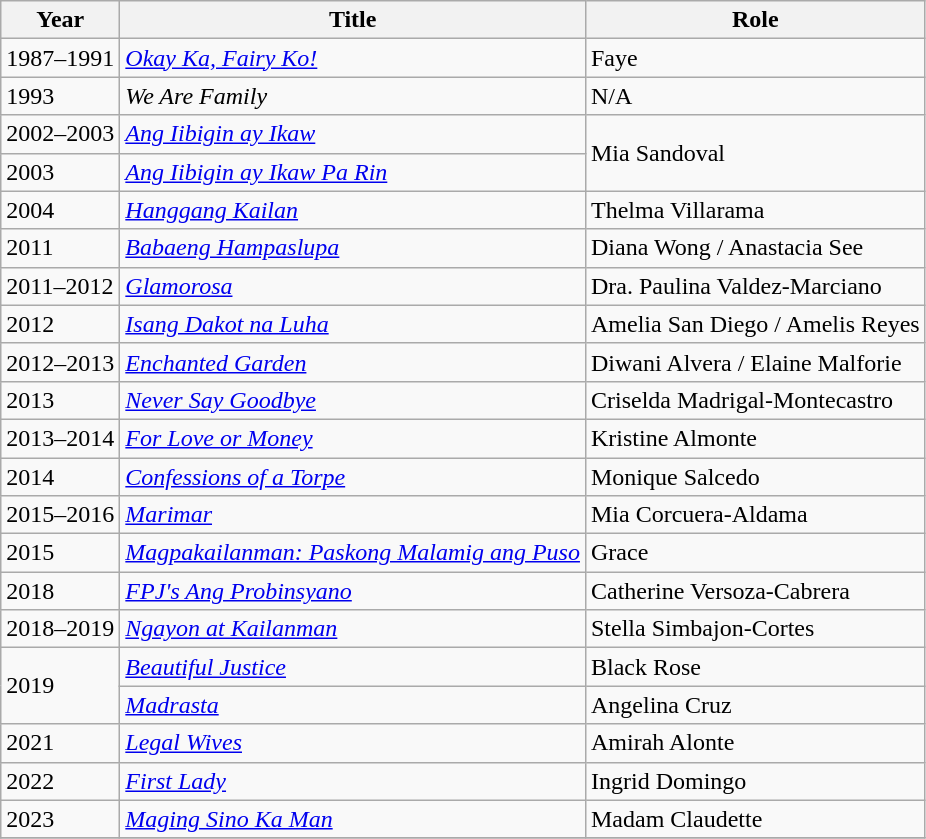<table class="wikitable plainrowheaders sortable">
<tr>
<th>Year</th>
<th>Title</th>
<th>Role</th>
</tr>
<tr>
<td rowspan="2">1987–1991</td>
<td rowspan="2"><em><a href='#'>Okay Ka, Fairy Ko!</a></em></td>
<td rowspan="2">Faye</td>
</tr>
<tr>
</tr>
<tr>
<td>1993</td>
<td><em>We Are Family</em></td>
<td>N/A</td>
</tr>
<tr>
<td>2002–2003</td>
<td><em><a href='#'>Ang Iibigin ay Ikaw</a></em></td>
<td rowspan="2">Mia Sandoval</td>
</tr>
<tr>
<td>2003</td>
<td><em><a href='#'>Ang Iibigin ay Ikaw Pa Rin</a></em></td>
</tr>
<tr>
<td>2004</td>
<td><em><a href='#'>Hanggang Kailan</a></em></td>
<td>Thelma Villarama</td>
</tr>
<tr>
<td>2011</td>
<td><em><a href='#'>Babaeng Hampaslupa</a></em></td>
<td>Diana Wong / Anastacia See</td>
</tr>
<tr>
<td>2011–2012</td>
<td><em><a href='#'>Glamorosa</a></em></td>
<td>Dra. Paulina Valdez-Marciano</td>
</tr>
<tr>
<td>2012</td>
<td><em><a href='#'>Isang Dakot na Luha</a></em></td>
<td>Amelia San Diego / Amelis Reyes</td>
</tr>
<tr>
<td>2012–2013</td>
<td><em><a href='#'>Enchanted Garden</a></em></td>
<td>Diwani Alvera / Elaine Malforie</td>
</tr>
<tr>
<td>2013</td>
<td><em><a href='#'>Never Say Goodbye</a></em></td>
<td>Criselda Madrigal-Montecastro</td>
</tr>
<tr>
<td>2013–2014</td>
<td><em><a href='#'>For Love or Money</a></em></td>
<td>Kristine Almonte</td>
</tr>
<tr>
<td>2014</td>
<td><em><a href='#'>Confessions of a Torpe</a></em></td>
<td>Monique Salcedo</td>
</tr>
<tr>
<td>2015–2016</td>
<td><em><a href='#'>Marimar</a></em></td>
<td>Mia Corcuera-Aldama</td>
</tr>
<tr>
<td>2015</td>
<td><em><a href='#'>Magpakailanman: Paskong Malamig ang Puso</a></em></td>
<td>Grace</td>
</tr>
<tr>
<td>2018</td>
<td><em><a href='#'>FPJ's Ang Probinsyano</a></em></td>
<td>Catherine Versoza-Cabrera</td>
</tr>
<tr>
<td>2018–2019</td>
<td><em> <a href='#'>Ngayon at Kailanman</a></em></td>
<td>Stella Simbajon-Cortes</td>
</tr>
<tr>
<td rowspan="2">2019</td>
<td><em> <a href='#'>Beautiful Justice</a></em></td>
<td>Black Rose</td>
</tr>
<tr>
<td><em> <a href='#'>Madrasta</a></em></td>
<td>Angelina Cruz</td>
</tr>
<tr>
<td>2021</td>
<td><em><a href='#'>Legal Wives</a></em></td>
<td>Amirah Alonte</td>
</tr>
<tr>
<td>2022</td>
<td><em><a href='#'>First Lady</a></em></td>
<td>Ingrid Domingo</td>
</tr>
<tr>
<td>2023</td>
<td><a href='#'><em>Maging Sino Ka Man</em></a></td>
<td>Madam Claudette</td>
</tr>
<tr>
</tr>
</table>
